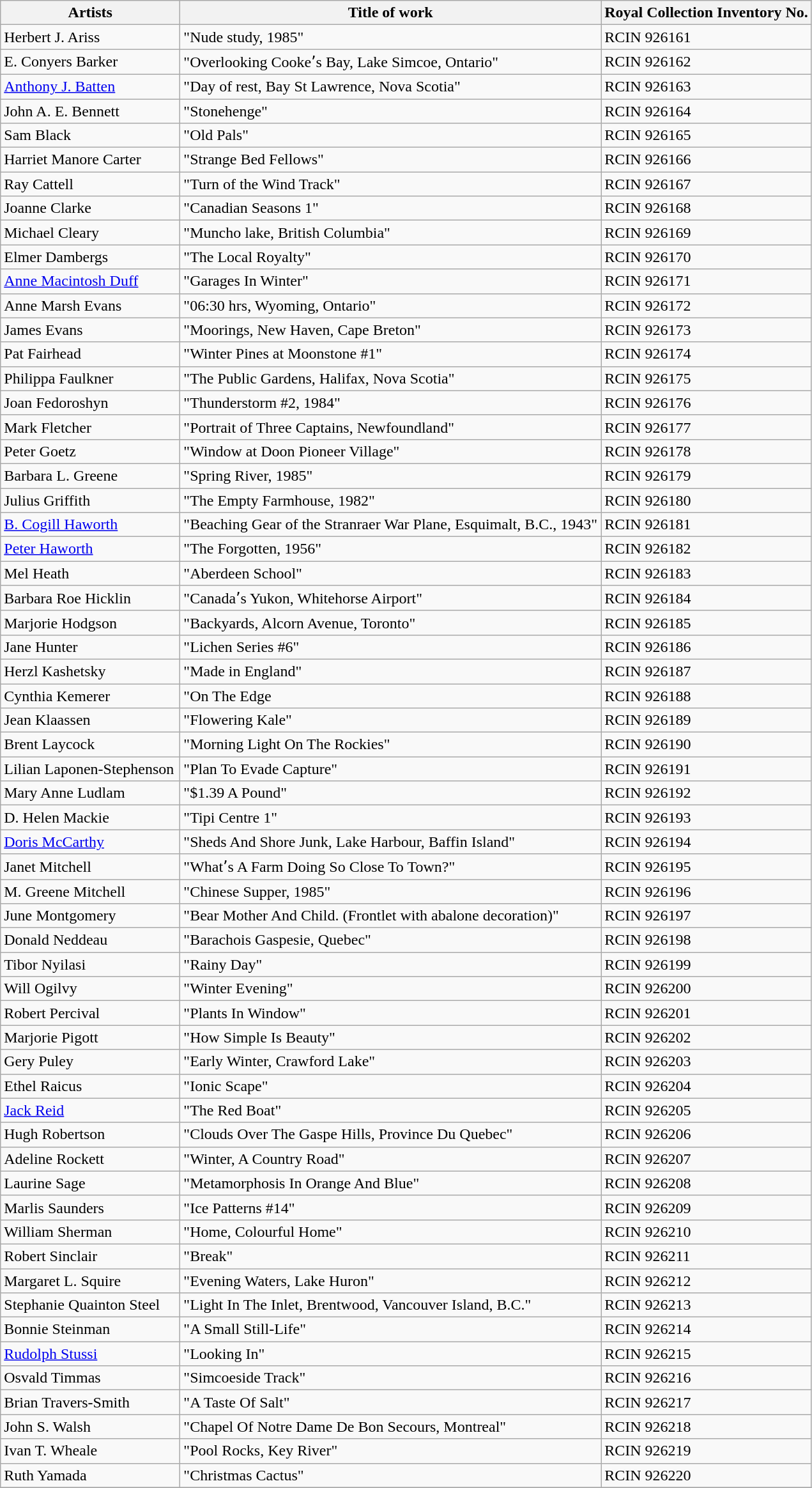<table class="wikitable">
<tr>
<th>Artists</th>
<th>Title of work</th>
<th>Royal Collection Inventory No.</th>
</tr>
<tr>
<td width="180pt">Herbert J. Ariss</td>
<td>"Nude study, 1985"</td>
<td>RCIN 926161</td>
</tr>
<tr>
<td>E. Conyers Barker</td>
<td>"Overlooking Cookeʼs Bay, Lake Simcoe, Ontario"</td>
<td>RCIN 926162</td>
</tr>
<tr>
<td><a href='#'>Anthony J. Batten</a></td>
<td>"Day of rest, Bay St Lawrence, Nova Scotia"</td>
<td>RCIN 926163</td>
</tr>
<tr>
<td>John A. E. Bennett</td>
<td>"Stonehenge"</td>
<td>RCIN 926164</td>
</tr>
<tr>
<td>Sam Black</td>
<td>"Old Pals"</td>
<td>RCIN 926165</td>
</tr>
<tr>
<td>Harriet Manore Carter</td>
<td>"Strange Bed Fellows"</td>
<td>RCIN 926166</td>
</tr>
<tr>
<td>Ray Cattell</td>
<td>"Turn of the Wind Track"</td>
<td>RCIN 926167</td>
</tr>
<tr>
<td>Joanne Clarke</td>
<td>"Canadian Seasons 1"</td>
<td>RCIN 926168</td>
</tr>
<tr>
<td>Michael Cleary</td>
<td>"Muncho lake, British Columbia"</td>
<td>RCIN 926169</td>
</tr>
<tr>
<td>Elmer Dambergs</td>
<td>"The Local Royalty"</td>
<td>RCIN 926170</td>
</tr>
<tr>
<td><a href='#'>Anne Macintosh Duff</a></td>
<td>"Garages In Winter"</td>
<td>RCIN 926171</td>
</tr>
<tr>
<td>Anne Marsh Evans</td>
<td>"06:30 hrs, Wyoming, Ontario"</td>
<td>RCIN 926172</td>
</tr>
<tr>
<td>James Evans</td>
<td>"Moorings, New Haven, Cape Breton"</td>
<td>RCIN 926173</td>
</tr>
<tr>
<td>Pat Fairhead</td>
<td>"Winter Pines at Moonstone #1"</td>
<td>RCIN 926174</td>
</tr>
<tr>
<td>Philippa Faulkner</td>
<td>"The Public Gardens, Halifax, Nova Scotia"</td>
<td>RCIN 926175</td>
</tr>
<tr>
<td>Joan Fedoroshyn</td>
<td>"Thunderstorm #2, 1984"</td>
<td>RCIN 926176</td>
</tr>
<tr>
<td>Mark Fletcher</td>
<td>"Portrait of Three Captains, Newfoundland"</td>
<td>RCIN 926177</td>
</tr>
<tr>
<td>Peter Goetz</td>
<td>"Window at Doon Pioneer Village"</td>
<td>RCIN 926178</td>
</tr>
<tr>
<td>Barbara L. Greene</td>
<td>"Spring River, 1985"</td>
<td>RCIN 926179</td>
</tr>
<tr>
<td>Julius Griffith</td>
<td>"The Empty Farmhouse, 1982"</td>
<td>RCIN 926180</td>
</tr>
<tr>
<td><a href='#'>B. Cogill Haworth</a></td>
<td>"Beaching Gear of the Stranraer War Plane, Esquimalt, B.C., 1943"</td>
<td>RCIN 926181</td>
</tr>
<tr>
<td><a href='#'>Peter Haworth</a></td>
<td>"The Forgotten, 1956"</td>
<td>RCIN 926182</td>
</tr>
<tr>
<td>Mel Heath</td>
<td>"Aberdeen School"</td>
<td>RCIN 926183</td>
</tr>
<tr>
<td>Barbara Roe Hicklin</td>
<td>"Canadaʼs Yukon, Whitehorse Airport"</td>
<td>RCIN 926184</td>
</tr>
<tr>
<td>Marjorie Hodgson</td>
<td>"Backyards, Alcorn Avenue, Toronto"</td>
<td>RCIN 926185</td>
</tr>
<tr>
<td>Jane Hunter</td>
<td>"Lichen Series #6"</td>
<td>RCIN 926186</td>
</tr>
<tr>
<td>Herzl Kashetsky</td>
<td>"Made in England"</td>
<td>RCIN 926187</td>
</tr>
<tr>
<td>Cynthia Kemerer</td>
<td>"On The Edge</td>
<td>RCIN 926188</td>
</tr>
<tr>
<td>Jean Klaassen</td>
<td>"Flowering Kale"</td>
<td>RCIN 926189</td>
</tr>
<tr>
<td>Brent Laycock</td>
<td>"Morning Light On The Rockies"</td>
<td>RCIN 926190</td>
</tr>
<tr>
<td>Lilian Laponen-Stephenson</td>
<td>"Plan To Evade Capture"</td>
<td>RCIN 926191</td>
</tr>
<tr>
<td>Mary Anne Ludlam</td>
<td>"$1.39 A Pound"</td>
<td>RCIN 926192</td>
</tr>
<tr>
<td>D. Helen Mackie</td>
<td>"Tipi Centre 1"</td>
<td>RCIN 926193</td>
</tr>
<tr>
<td><a href='#'>Doris McCarthy</a></td>
<td>"Sheds And Shore Junk, Lake Harbour, Baffin Island"</td>
<td>RCIN 926194</td>
</tr>
<tr>
<td>Janet Mitchell</td>
<td>"Whatʼs A Farm Doing So Close To Town?"</td>
<td>RCIN 926195</td>
</tr>
<tr>
<td>M. Greene Mitchell</td>
<td>"Chinese Supper, 1985"</td>
<td>RCIN 926196</td>
</tr>
<tr>
<td>June Montgomery</td>
<td>"Bear Mother And Child. (Frontlet with abalone decoration)"</td>
<td>RCIN 926197</td>
</tr>
<tr>
<td>Donald Neddeau</td>
<td>"Barachois Gaspesie, Quebec"</td>
<td>RCIN 926198</td>
</tr>
<tr>
<td>Tibor Nyilasi</td>
<td>"Rainy Day"</td>
<td>RCIN 926199</td>
</tr>
<tr>
<td>Will Ogilvy</td>
<td>"Winter Evening"</td>
<td>RCIN 926200</td>
</tr>
<tr>
<td>Robert Percival</td>
<td>"Plants In Window"</td>
<td>RCIN 926201</td>
</tr>
<tr>
<td>Marjorie Pigott</td>
<td>"How Simple Is Beauty"</td>
<td>RCIN 926202</td>
</tr>
<tr>
<td>Gery Puley</td>
<td>"Early Winter, Crawford Lake"</td>
<td>RCIN 926203</td>
</tr>
<tr>
<td>Ethel Raicus</td>
<td>"Ionic Scape"</td>
<td>RCIN 926204</td>
</tr>
<tr>
<td><a href='#'>Jack Reid</a></td>
<td>"The Red Boat"</td>
<td>RCIN 926205</td>
</tr>
<tr>
<td>Hugh Robertson</td>
<td>"Clouds Over The Gaspe Hills, Province Du Quebec"</td>
<td>RCIN 926206</td>
</tr>
<tr>
<td>Adeline Rockett</td>
<td>"Winter, A Country Road"</td>
<td>RCIN 926207</td>
</tr>
<tr>
<td>Laurine Sage</td>
<td>"Metamorphosis In Orange And Blue"</td>
<td>RCIN 926208</td>
</tr>
<tr>
<td>Marlis Saunders</td>
<td>"Ice Patterns #14"</td>
<td>RCIN 926209</td>
</tr>
<tr>
<td>William Sherman</td>
<td>"Home, Colourful Home"</td>
<td>RCIN 926210</td>
</tr>
<tr>
<td>Robert Sinclair</td>
<td>"Break"</td>
<td>RCIN 926211</td>
</tr>
<tr>
<td>Margaret L. Squire</td>
<td>"Evening Waters, Lake Huron"</td>
<td>RCIN 926212</td>
</tr>
<tr>
<td>Stephanie Quainton Steel</td>
<td>"Light In The Inlet, Brentwood, Vancouver Island, B.C."</td>
<td>RCIN 926213</td>
</tr>
<tr>
<td>Bonnie Steinman</td>
<td>"A Small Still-Life"</td>
<td>RCIN 926214</td>
</tr>
<tr>
<td><a href='#'>Rudolph Stussi</a></td>
<td>"Looking In"</td>
<td>RCIN 926215</td>
</tr>
<tr>
<td>Osvald Timmas</td>
<td>"Simcoeside Track"</td>
<td>RCIN 926216</td>
</tr>
<tr>
<td>Brian Travers-Smith</td>
<td>"A Taste Of Salt"</td>
<td>RCIN 926217</td>
</tr>
<tr>
<td>John S. Walsh</td>
<td>"Chapel Of Notre Dame De Bon Secours, Montreal"</td>
<td>RCIN 926218</td>
</tr>
<tr>
<td>Ivan T. Wheale</td>
<td>"Pool Rocks, Key River"</td>
<td>RCIN 926219</td>
</tr>
<tr>
<td>Ruth Yamada</td>
<td>"Christmas Cactus"</td>
<td>RCIN 926220</td>
</tr>
<tr>
</tr>
</table>
